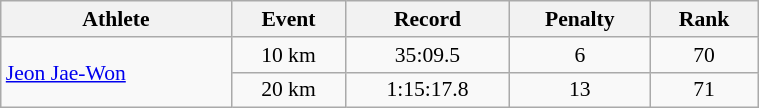<table class=wikitable style="font-size:90%; text-align:center; width:40%">
<tr>
<th>Athlete</th>
<th>Event</th>
<th>Record</th>
<th>Penalty</th>
<th>Rank</th>
</tr>
<tr>
<td rowspan=2 align=left><a href='#'>Jeon Jae-Won</a></td>
<td>10 km</td>
<td>35:09.5</td>
<td>6</td>
<td>70</td>
</tr>
<tr>
<td>20 km</td>
<td>1:15:17.8</td>
<td>13</td>
<td>71</td>
</tr>
</table>
